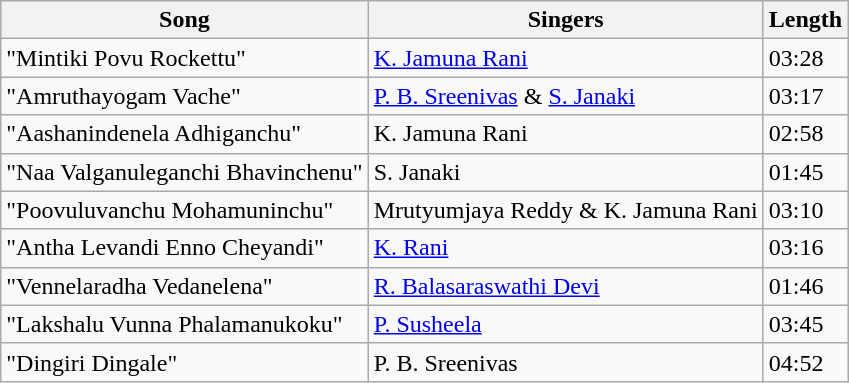<table class="wikitable">
<tr>
<th>Song</th>
<th>Singers</th>
<th>Length</th>
</tr>
<tr>
<td>"Mintiki Povu Rockettu"</td>
<td><a href='#'>K. Jamuna Rani</a></td>
<td>03:28</td>
</tr>
<tr>
<td>"Amruthayogam Vache"</td>
<td><a href='#'>P. B. Sreenivas</a> & <a href='#'>S. Janaki</a></td>
<td>03:17</td>
</tr>
<tr>
<td>"Aashanindenela Adhiganchu"</td>
<td>K. Jamuna Rani</td>
<td>02:58</td>
</tr>
<tr>
<td>"Naa Valganuleganchi Bhavinchenu"</td>
<td>S. Janaki</td>
<td>01:45</td>
</tr>
<tr>
<td>"Poovuluvanchu Mohamuninchu"</td>
<td>Mrutyumjaya Reddy & K. Jamuna Rani</td>
<td>03:10</td>
</tr>
<tr>
<td>"Antha Levandi Enno Cheyandi"</td>
<td><a href='#'>K. Rani</a></td>
<td>03:16</td>
</tr>
<tr>
<td>"Vennelaradha Vedanelena"</td>
<td><a href='#'>R. Balasaraswathi Devi</a></td>
<td>01:46</td>
</tr>
<tr>
<td>"Lakshalu Vunna Phalamanukoku"</td>
<td><a href='#'>P. Susheela</a></td>
<td>03:45</td>
</tr>
<tr>
<td>"Dingiri Dingale"</td>
<td>P. B. Sreenivas</td>
<td>04:52</td>
</tr>
</table>
